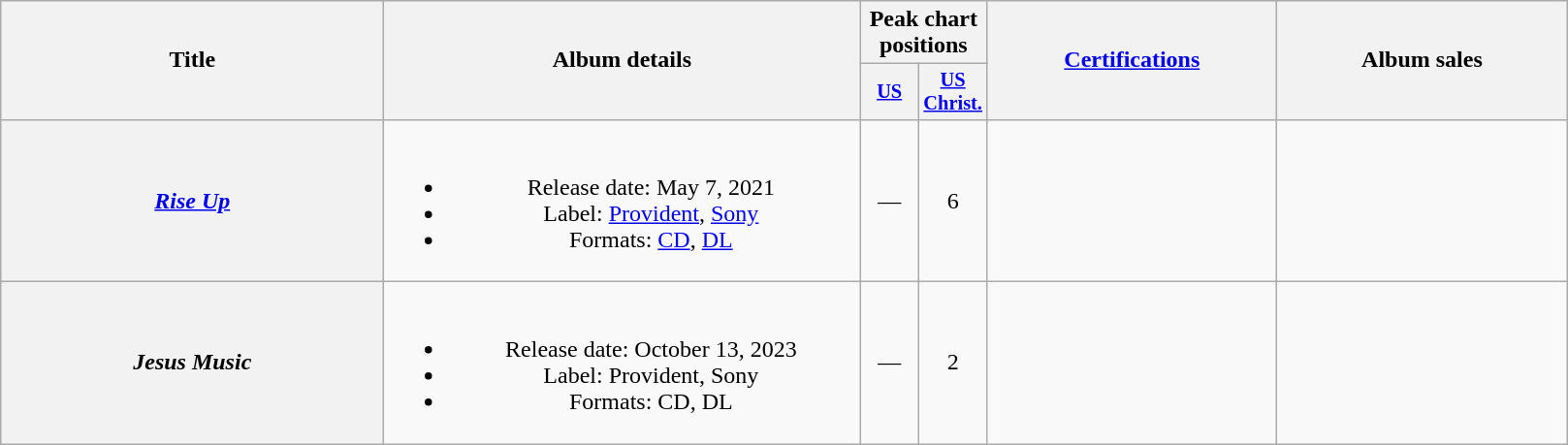<table class="wikitable plainrowheaders" style="text-align:center;">
<tr>
<th scope="col" rowspan="2" style="width:16em;">Title</th>
<th scope="col" rowspan="2" style="width:20em;">Album details</th>
<th colspan="2">Peak chart positions</th>
<th scope="col" rowspan="2" style="width:12em;"><a href='#'>Certifications</a></th>
<th scope="col" rowspan="2" style="width:12em;">Album sales</th>
</tr>
<tr>
<th scope="col" style="width:2.5em;font-size:85%;"><a href='#'>US</a><br></th>
<th scope="col" style="width:2.5em;font-size:85%;"><a href='#'>US<br>Christ.</a><br></th>
</tr>
<tr>
<th scope="row"><em><a href='#'>Rise Up</a></em></th>
<td><br><ul><li>Release date: May 7, 2021</li><li>Label: <a href='#'>Provident</a>, <a href='#'>Sony</a></li><li>Formats: <a href='#'>CD</a>, <a href='#'>DL</a></li></ul></td>
<td>—</td>
<td>6</td>
<td></td>
<td></td>
</tr>
<tr>
<th scope="row"><em>Jesus Music</em></th>
<td><br><ul><li>Release date: October 13, 2023</li><li>Label: Provident, Sony</li><li>Formats: CD, DL</li></ul></td>
<td>—</td>
<td>2</td>
<td></td>
<td></td>
</tr>
</table>
